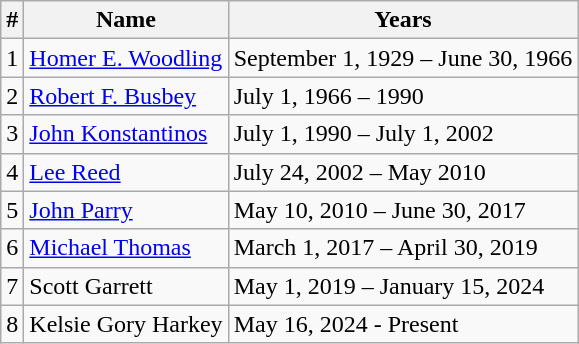<table class="wikitable">
<tr>
<th>#</th>
<th>Name</th>
<th>Years</th>
</tr>
<tr>
<td>1</td>
<td><a href='#'>Homer E. Woodling</a></td>
<td>September 1, 1929 – June 30, 1966</td>
</tr>
<tr>
<td>2</td>
<td><a href='#'>Robert F. Busbey</a></td>
<td>July 1, 1966 – 1990</td>
</tr>
<tr>
<td>3</td>
<td><a href='#'>John Konstantinos</a></td>
<td>July 1, 1990 – July 1, 2002</td>
</tr>
<tr>
<td>4</td>
<td><a href='#'>Lee Reed</a></td>
<td>July 24, 2002 – May 2010</td>
</tr>
<tr>
<td>5</td>
<td><a href='#'>John Parry</a></td>
<td>May 10, 2010 – June 30, 2017</td>
</tr>
<tr>
<td>6</td>
<td><a href='#'>Michael Thomas</a></td>
<td>March 1, 2017 – April 30, 2019</td>
</tr>
<tr>
<td>7</td>
<td>Scott Garrett</td>
<td>May 1, 2019 – January 15, 2024</td>
</tr>
<tr>
<td>8</td>
<td>Kelsie Gory Harkey</td>
<td>May 16, 2024 - Present</td>
</tr>
</table>
